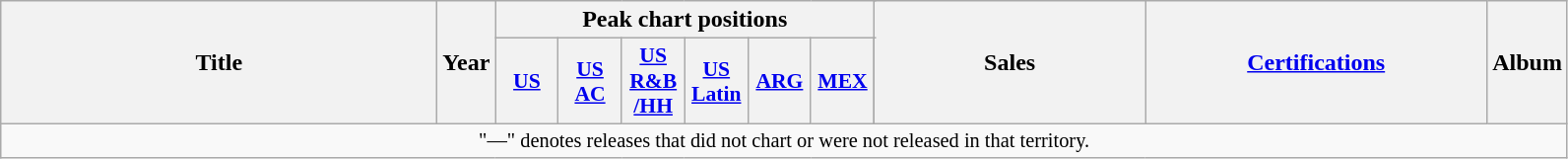<table class="wikitable plainrowheaders" style="text-align:center;">
<tr>
<th scope="col" rowspan="2" style="width:18em;">Title</th>
<th scope="col" rowspan="2">Year</th>
<th scope="col" colspan="10">Peak chart positions</th>
<th scope="col" rowspan="2" style="width:11em;">Sales</th>
<th scope="col" rowspan="2" style="width:14em;"><a href='#'>Certifications</a></th>
<th scope="col" rowspan="2">Album</th>
</tr>
<tr>
<th scope="col" style="width:2.5em; font-size:90%;"><a href='#'>US</a></th>
<th scope="col" style="width:2.5em; font-size:90%;"><a href='#'>US<br>AC</a></th>
<th scope="col" style="width:2.5em; font-size:90%;"><a href='#'>US<br>R&B<br>/HH</a></th>
<th scope="col" style="width:2.5em; font-size:90%;"><a href='#'>US<br>Latin</a></th>
<th scope="col" style="width:2.5em; font-size:90%;"><a href='#'>ARG</a></th>
<th scope="col" style="width:2.5em; font-size:90%;"><a href='#'>MEX</a></th>
</tr>
<tr>
<td align="center" colspan="15" style="font-size:85%">"—" denotes releases that did not chart or were not released in that territory.</td>
</tr>
</table>
